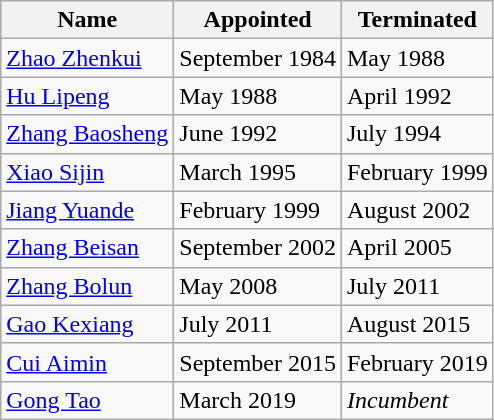<table class=wikitable>
<tr>
<th>Name</th>
<th>Appointed</th>
<th>Terminated</th>
</tr>
<tr>
<td><a href='#'>Zhao Zhenkui</a></td>
<td>September 1984</td>
<td>May 1988</td>
</tr>
<tr>
<td><a href='#'>Hu Lipeng</a></td>
<td>May 1988</td>
<td>April 1992</td>
</tr>
<tr>
<td><a href='#'>Zhang Baosheng</a></td>
<td>June 1992</td>
<td>July 1994</td>
</tr>
<tr>
<td><a href='#'>Xiao Sijin</a></td>
<td>March 1995</td>
<td>February 1999</td>
</tr>
<tr>
<td><a href='#'>Jiang Yuande</a></td>
<td>February 1999</td>
<td>August 2002</td>
</tr>
<tr>
<td><a href='#'>Zhang Beisan</a></td>
<td>September 2002</td>
<td>April 2005</td>
</tr>
<tr>
<td><a href='#'>Zhang Bolun</a></td>
<td>May 2008</td>
<td>July 2011</td>
</tr>
<tr>
<td><a href='#'>Gao Kexiang</a></td>
<td>July 2011</td>
<td>August 2015</td>
</tr>
<tr>
<td><a href='#'>Cui Aimin</a></td>
<td>September 2015</td>
<td>February 2019</td>
</tr>
<tr>
<td><a href='#'>Gong Tao</a></td>
<td>March 2019</td>
<td><em>Incumbent</em></td>
</tr>
</table>
